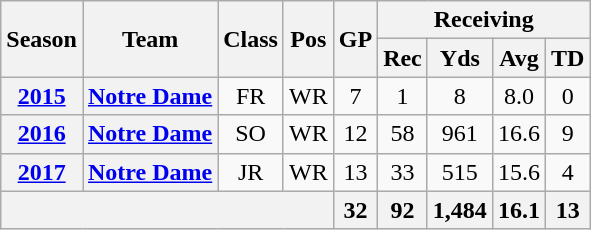<table class="wikitable" style="text-align: center;">
<tr>
<th rowspan="2">Season</th>
<th rowspan="2">Team</th>
<th rowspan="2">Class</th>
<th rowspan="2">Pos</th>
<th rowspan="2">GP</th>
<th colspan="4">Receiving</th>
</tr>
<tr>
<th>Rec</th>
<th>Yds</th>
<th>Avg</th>
<th>TD</th>
</tr>
<tr>
<th><a href='#'>2015</a></th>
<th><a href='#'>Notre Dame</a></th>
<td>FR</td>
<td>WR</td>
<td>7</td>
<td>1</td>
<td>8</td>
<td>8.0</td>
<td>0</td>
</tr>
<tr>
<th><a href='#'>2016</a></th>
<th><a href='#'>Notre Dame</a></th>
<td>SO</td>
<td>WR</td>
<td>12</td>
<td>58</td>
<td>961</td>
<td>16.6</td>
<td>9</td>
</tr>
<tr>
<th><a href='#'>2017</a></th>
<th><a href='#'>Notre Dame</a></th>
<td>JR</td>
<td>WR</td>
<td>13</td>
<td>33</td>
<td>515</td>
<td>15.6</td>
<td>4</td>
</tr>
<tr>
<th colspan="4"></th>
<th>32</th>
<th>92</th>
<th>1,484</th>
<th>16.1</th>
<th>13</th>
</tr>
</table>
